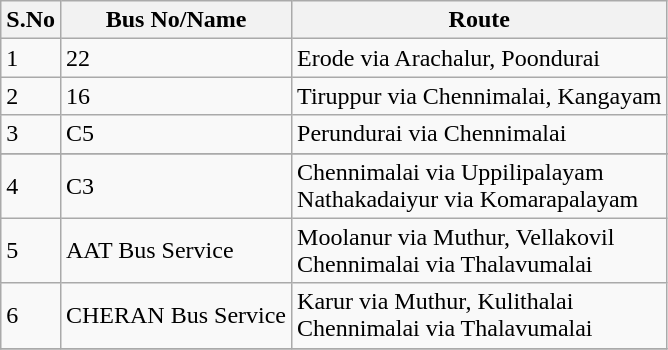<table class="wikitable sortable">
<tr>
<th>S.No</th>
<th>Bus No/Name</th>
<th>Route</th>
</tr>
<tr>
<td>1</td>
<td>22</td>
<td>Erode via Arachalur, Poondurai</td>
</tr>
<tr>
<td>2</td>
<td>16</td>
<td>Tiruppur via Chennimalai, Kangayam</td>
</tr>
<tr>
<td>3</td>
<td>C5</td>
<td>Perundurai via Chennimalai</td>
</tr>
<tr>
</tr>
<tr>
<td>4</td>
<td>C3</td>
<td>Chennimalai via Uppilipalayam <br> Nathakadaiyur via Komarapalayam</td>
</tr>
<tr>
<td>5</td>
<td>AAT Bus Service</td>
<td>Moolanur via Muthur, Vellakovil <br> Chennimalai via Thalavumalai</td>
</tr>
<tr>
<td>6</td>
<td>CHERAN Bus Service</td>
<td>Karur via Muthur, Kulithalai <br> Chennimalai via Thalavumalai</td>
</tr>
<tr>
</tr>
</table>
